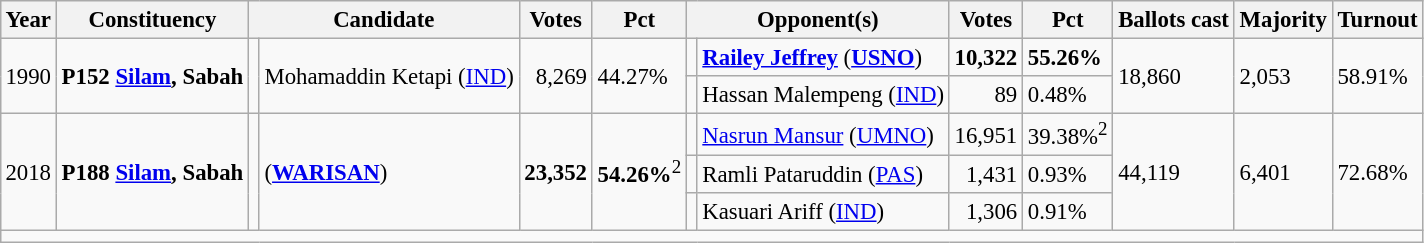<table class="wikitable" style="margin:0.5em ; font-size:95%">
<tr>
<th>Year</th>
<th>Constituency</th>
<th colspan=2>Candidate</th>
<th>Votes</th>
<th>Pct</th>
<th colspan=2>Opponent(s)</th>
<th>Votes</th>
<th>Pct</th>
<th>Ballots cast</th>
<th>Majority</th>
<th>Turnout</th>
</tr>
<tr>
<td rowspan=2>1990</td>
<td rowspan=2><strong>P152 <a href='#'>Silam</a>, Sabah</strong></td>
<td rowspan=2 ></td>
<td rowspan=2>Mohamaddin Ketapi (<a href='#'>IND</a>)</td>
<td rowspan=2 align="right">8,269</td>
<td rowspan=2>44.27%</td>
<td></td>
<td><strong><a href='#'>Railey Jeffrey</a></strong> (<a href='#'><strong>USNO</strong></a>)</td>
<td align="right"><strong>10,322</strong></td>
<td><strong>55.26%</strong></td>
<td rowspan=2>18,860</td>
<td rowspan=2>2,053</td>
<td rowspan=2>58.91%</td>
</tr>
<tr>
<td></td>
<td>Hassan Malempeng (<a href='#'>IND</a>)</td>
<td align="right">89</td>
<td>0.48%</td>
</tr>
<tr>
<td rowspan=3>2018</td>
<td rowspan=3><strong>P188 <a href='#'>Silam</a>, Sabah</strong></td>
<td rowspan=3 ></td>
<td rowspan=3> (<a href='#'><strong>WARISAN</strong></a>)</td>
<td rowspan=3 align="right"><strong>23,352</strong></td>
<td rowspan=3><strong>54.26%</strong><sup>2</sup></td>
<td></td>
<td><a href='#'>Nasrun Mansur</a> (<a href='#'>UMNO</a>)</td>
<td align="right">16,951</td>
<td>39.38%<sup>2</sup></td>
<td rowspan=3>44,119</td>
<td rowspan=3>6,401</td>
<td rowspan=3>72.68%</td>
</tr>
<tr>
<td></td>
<td>Ramli Pataruddin (<a href='#'>PAS</a>)</td>
<td align="right">1,431</td>
<td>0.93%</td>
</tr>
<tr>
<td></td>
<td>Kasuari Ariff (<a href='#'>IND</a>)</td>
<td align="right">1,306</td>
<td>0.91%</td>
</tr>
<tr>
<td colspan="13"></td>
</tr>
</table>
